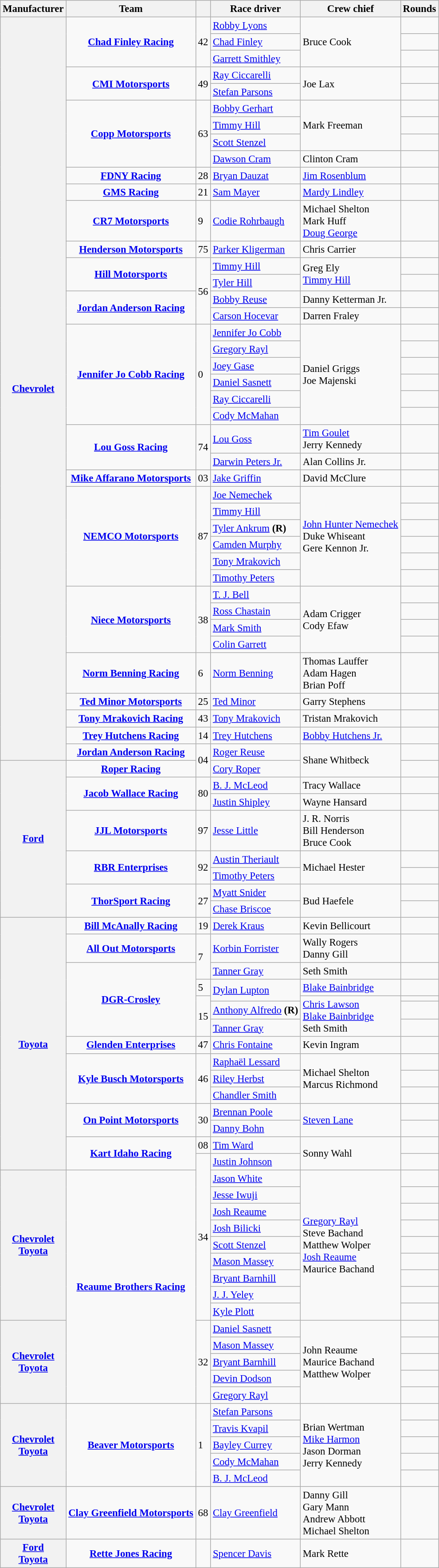<table class="wikitable" style="font-size: 95%;">
<tr>
<th>Manufacturer</th>
<th>Team</th>
<th></th>
<th>Race driver</th>
<th>Crew chief</th>
<th>Rounds</th>
</tr>
<tr>
<th rowspan=41><a href='#'>Chevrolet</a></th>
<td rowspan=3 style="text-align:center;"><strong><a href='#'>Chad Finley Racing</a></strong></td>
<td rowspan=3>42</td>
<td><a href='#'>Robby Lyons</a></td>
<td rowspan=3>Bruce Cook</td>
<td></td>
</tr>
<tr>
<td><a href='#'>Chad Finley</a></td>
<td></td>
</tr>
<tr>
<td><a href='#'>Garrett Smithley</a></td>
<td></td>
</tr>
<tr>
<td rowspan=2 style="text-align:center;"><strong><a href='#'>CMI Motorsports</a></strong></td>
<td rowspan=2>49</td>
<td><a href='#'>Ray Ciccarelli</a></td>
<td rowspan=2>Joe Lax</td>
<td></td>
</tr>
<tr>
<td><a href='#'>Stefan Parsons</a></td>
<td></td>
</tr>
<tr>
<td rowspan=4 style="text-align:center;"><strong><a href='#'>Copp Motorsports</a></strong></td>
<td rowspan=4>63</td>
<td><a href='#'>Bobby Gerhart</a></td>
<td rowspan=3>Mark Freeman</td>
<td></td>
</tr>
<tr>
<td><a href='#'>Timmy Hill</a></td>
<td></td>
</tr>
<tr>
<td><a href='#'>Scott Stenzel</a></td>
<td></td>
</tr>
<tr>
<td><a href='#'>Dawson Cram</a></td>
<td>Clinton Cram</td>
<td></td>
</tr>
<tr>
<td style="text-align:center;"><strong><a href='#'>FDNY Racing</a></strong></td>
<td>28</td>
<td><a href='#'>Bryan Dauzat</a></td>
<td><a href='#'>Jim Rosenblum</a></td>
<td></td>
</tr>
<tr>
<td style="text-align:center;"><strong><a href='#'>GMS Racing</a></strong></td>
<td>21</td>
<td><a href='#'>Sam Mayer</a></td>
<td><a href='#'>Mardy Lindley</a></td>
<td></td>
</tr>
<tr>
<td style="text-align:center;"><strong><a href='#'>CR7 Motorsports</a></strong></td>
<td>9</td>
<td><a href='#'>Codie Rohrbaugh</a></td>
<td>Michael Shelton <small></small> <br> Mark Huff <small></small> <br> <a href='#'>Doug George</a> <small></small> <br></td>
<td></td>
</tr>
<tr>
<td style="text-align:center;"><strong><a href='#'>Henderson Motorsports</a></strong></td>
<td>75</td>
<td><a href='#'>Parker Kligerman</a></td>
<td>Chris Carrier</td>
<td></td>
</tr>
<tr>
<td rowspan=2 style="text-align:center;"><strong><a href='#'>Hill Motorsports</a></strong></td>
<td rowspan=4>56</td>
<td><a href='#'>Timmy Hill</a></td>
<td rowspan=2>Greg Ely <small></small> <br> <a href='#'>Timmy Hill</a> <small></small></td>
<td></td>
</tr>
<tr>
<td><a href='#'>Tyler Hill</a></td>
<td></td>
</tr>
<tr>
<td rowspan=2 style="text-align:center;"><strong><a href='#'>Jordan Anderson Racing</a></strong></td>
<td><a href='#'>Bobby Reuse</a></td>
<td>Danny Ketterman Jr.</td>
<td></td>
</tr>
<tr>
<td><a href='#'>Carson Hocevar</a></td>
<td>Darren Fraley</td>
<td></td>
</tr>
<tr>
<td rowspan=6 style="text-align:center;"><strong><a href='#'>Jennifer Jo Cobb Racing</a></strong></td>
<td rowspan=6>0</td>
<td><a href='#'>Jennifer Jo Cobb</a></td>
<td rowspan=6>Daniel Griggs <small></small> <br> Joe Majenski <small></small></td>
<td></td>
</tr>
<tr>
<td><a href='#'>Gregory Rayl</a></td>
<td></td>
</tr>
<tr>
<td><a href='#'>Joey Gase</a></td>
<td></td>
</tr>
<tr>
<td><a href='#'>Daniel Sasnett</a></td>
<td></td>
</tr>
<tr>
<td><a href='#'>Ray Ciccarelli</a></td>
<td></td>
</tr>
<tr>
<td><a href='#'>Cody McMahan</a></td>
<td></td>
</tr>
<tr>
<td rowspan=2 style="text-align:center;"><strong><a href='#'>Lou Goss Racing</a></strong></td>
<td rowspan=2>74</td>
<td><a href='#'>Lou Goss</a></td>
<td><a href='#'>Tim Goulet</a> <small></small> <br> Jerry Kennedy <small></small></td>
<td></td>
</tr>
<tr>
<td><a href='#'>Darwin Peters Jr.</a></td>
<td>Alan Collins Jr.</td>
<td></td>
</tr>
<tr>
<td style="text-align:center;"><strong><a href='#'>Mike Affarano Motorsports</a></strong></td>
<td>03</td>
<td><a href='#'>Jake Griffin</a></td>
<td>David McClure</td>
<td></td>
</tr>
<tr>
<td rowspan=6 style="text-align:center;"><strong><a href='#'>NEMCO Motorsports</a></strong></td>
<td rowspan=6>87</td>
<td><a href='#'>Joe Nemechek</a></td>
<td rowspan=6><a href='#'>John Hunter Nemechek</a> <small></small> <br> Duke Whiseant <small></small> <br> Gere Kennon Jr. <small></small></td>
<td></td>
</tr>
<tr>
<td><a href='#'>Timmy Hill</a></td>
<td></td>
</tr>
<tr>
<td><a href='#'>Tyler Ankrum</a> <strong>(R)</strong></td>
<td></td>
</tr>
<tr>
<td><a href='#'>Camden Murphy</a></td>
<td></td>
</tr>
<tr>
<td><a href='#'>Tony Mrakovich</a></td>
<td></td>
</tr>
<tr>
<td><a href='#'>Timothy Peters</a></td>
<td></td>
</tr>
<tr>
<td rowspan=4 style="text-align:center;"><strong><a href='#'>Niece Motorsports</a></strong></td>
<td rowspan=4>38</td>
<td><a href='#'>T. J. Bell</a></td>
<td rowspan=4>Adam Crigger <small></small> <br> Cody Efaw <small></small></td>
<td></td>
</tr>
<tr>
<td><a href='#'>Ross Chastain</a></td>
<td></td>
</tr>
<tr>
<td><a href='#'>Mark Smith</a></td>
<td></td>
</tr>
<tr>
<td><a href='#'>Colin Garrett</a></td>
<td></td>
</tr>
<tr>
<td style="text-align:center;"><strong><a href='#'>Norm Benning Racing</a></strong></td>
<td>6</td>
<td><a href='#'>Norm Benning</a></td>
<td>Thomas Lauffer <small></small> <br> Adam Hagen <small></small> <br> Brian Poff <small></small></td>
<td></td>
</tr>
<tr>
<td style="text-align:center;"><strong><a href='#'>Ted Minor Motorsports</a></strong></td>
<td>25</td>
<td><a href='#'>Ted Minor</a></td>
<td>Garry Stephens</td>
<td></td>
</tr>
<tr>
<td style="text-align:center;"><strong><a href='#'>Tony Mrakovich Racing</a></strong></td>
<td>43</td>
<td><a href='#'>Tony Mrakovich</a></td>
<td>Tristan Mrakovich</td>
<td></td>
</tr>
<tr>
<td style="text-align:center;"><strong><a href='#'>Trey Hutchens Racing</a></strong></td>
<td>14</td>
<td><a href='#'>Trey Hutchens</a></td>
<td><a href='#'>Bobby Hutchens Jr.</a></td>
<td></td>
</tr>
<tr>
<td style="text-align:center;"><strong><a href='#'>Jordan Anderson Racing</a></strong></td>
<td rowspan=2>04</td>
<td><a href='#'>Roger Reuse</a></td>
<td rowspan=2>Shane Whitbeck</td>
<td></td>
</tr>
<tr>
<th rowspan=8><a href='#'>Ford</a></th>
<td style="text-align:center;"><strong><a href='#'>Roper Racing</a></strong></td>
<td><a href='#'>Cory Roper</a></td>
<td></td>
</tr>
<tr>
<td rowspan=2 style="text-align:center;"><strong><a href='#'>Jacob Wallace Racing</a></strong></td>
<td rowspan=2>80</td>
<td><a href='#'>B. J. McLeod</a></td>
<td>Tracy Wallace</td>
<td></td>
</tr>
<tr>
<td><a href='#'>Justin Shipley</a></td>
<td>Wayne Hansard</td>
<td></td>
</tr>
<tr>
<td style="text-align:center;"><strong><a href='#'>JJL Motorsports</a></strong></td>
<td>97</td>
<td><a href='#'>Jesse Little</a></td>
<td>J. R. Norris <small></small> <br> Bill Henderson <small></small> <br> Bruce Cook <small></small></td>
<td></td>
</tr>
<tr>
<td rowspan=2 style="text-align:center;"><strong><a href='#'>RBR Enterprises</a></strong></td>
<td rowspan=2>92</td>
<td><a href='#'>Austin Theriault</a></td>
<td rowspan=2>Michael Hester</td>
<td></td>
</tr>
<tr>
<td><a href='#'>Timothy Peters</a></td>
<td></td>
</tr>
<tr>
<td rowspan=2 style="text-align:center;"><strong><a href='#'>ThorSport Racing</a></strong></td>
<td rowspan=2>27</td>
<td><a href='#'>Myatt Snider</a></td>
<td rowspan=2>Bud Haefele</td>
<td></td>
</tr>
<tr>
<td><a href='#'>Chase Briscoe</a></td>
<td></td>
</tr>
<tr>
<th rowspan=16><a href='#'>Toyota</a></th>
<td style="text-align:center;"><strong><a href='#'>Bill McAnally Racing</a></strong></td>
<td>19</td>
<td><a href='#'>Derek Kraus</a></td>
<td>Kevin Bellicourt</td>
<td></td>
</tr>
<tr>
<td style="text-align:center;"><strong><a href='#'>All Out Motorsports</a></strong></td>
<td rowspan=2>7</td>
<td><a href='#'>Korbin Forrister</a></td>
<td>Wally Rogers <small></small> <br> Danny Gill <small></small></td>
<td></td>
</tr>
<tr>
<td rowspan=5 style="text-align:center;"><strong><a href='#'>DGR-Crosley</a></strong></td>
<td><a href='#'>Tanner Gray</a></td>
<td>Seth Smith</td>
<td></td>
</tr>
<tr>
<td>5</td>
<td rowspan=2><a href='#'>Dylan Lupton</a></td>
<td><a href='#'>Blake Bainbridge</a></td>
<td></td>
</tr>
<tr>
<td rowspan=3>15</td>
<td rowspan=3><a href='#'>Chris Lawson</a> <small> </small> <br> <a href='#'>Blake Bainbridge</a> <small></small> <br> Seth Smith <small></small></td>
<td></td>
</tr>
<tr>
<td><a href='#'>Anthony Alfredo</a> <strong>(R)</strong></td>
<td></td>
</tr>
<tr>
<td><a href='#'>Tanner Gray</a></td>
<td></td>
</tr>
<tr>
<td style="text-align:center;"><strong><a href='#'>Glenden Enterprises</a></strong></td>
<td>47</td>
<td><a href='#'>Chris Fontaine</a></td>
<td>Kevin Ingram</td>
<td></td>
</tr>
<tr>
<td rowspan=3 style="text-align:center;"><strong><a href='#'>Kyle Busch Motorsports</a></strong></td>
<td rowspan=3>46</td>
<td><a href='#'>Raphaël Lessard</a></td>
<td rowspan=3>Michael Shelton <small></small> <br> Marcus Richmond <small></small></td>
<td></td>
</tr>
<tr>
<td><a href='#'>Riley Herbst</a></td>
<td></td>
</tr>
<tr>
<td><a href='#'>Chandler Smith</a></td>
<td></td>
</tr>
<tr>
<td rowspan=2 style="text-align:center;"><strong><a href='#'>On Point Motorsports</a></strong></td>
<td rowspan=2>30</td>
<td><a href='#'>Brennan Poole</a></td>
<td rowspan=2><a href='#'>Steven Lane</a></td>
<td></td>
</tr>
<tr>
<td><a href='#'>Danny Bohn</a></td>
<td></td>
</tr>
<tr>
<td rowspan=3 style="text-align:center;"><strong><a href='#'>Kart Idaho Racing</a></strong></td>
<td rowspan=2>08</td>
<td><a href='#'>Tim Ward</a></td>
<td rowspan=3>Sonny Wahl</td>
<td></td>
</tr>
<tr>
<td rowspan=2><a href='#'>Justin Johnson</a></td>
<td rowspan=2></td>
</tr>
<tr>
<td rowspan=10>34</td>
</tr>
<tr>
<th rowspan=9><a href='#'>Chevrolet</a> <small></small> <br> <a href='#'>Toyota</a> <small></small></th>
<td rowspan=14 style="text-align:center;"><strong><a href='#'>Reaume Brothers Racing</a></strong></td>
<td><a href='#'>Jason White</a></td>
<td rowspan=9><a href='#'>Gregory Rayl</a> <small></small> <br> Steve Bachand <small></small> <br> Matthew Wolper <small></small> <br> <a href='#'>Josh Reaume</a> <small></small> <br> Maurice Bachand <small></small></td>
<td></td>
</tr>
<tr>
<td><a href='#'>Jesse Iwuji</a></td>
<td></td>
</tr>
<tr>
<td><a href='#'>Josh Reaume</a></td>
<td></td>
</tr>
<tr>
<td><a href='#'>Josh Bilicki</a></td>
<td></td>
</tr>
<tr>
<td><a href='#'>Scott Stenzel</a></td>
<td></td>
</tr>
<tr>
<td><a href='#'>Mason Massey</a></td>
<td></td>
</tr>
<tr>
<td><a href='#'>Bryant Barnhill</a></td>
<td></td>
</tr>
<tr>
<td><a href='#'>J. J. Yeley</a></td>
<td></td>
</tr>
<tr>
<td><a href='#'>Kyle Plott</a></td>
<td></td>
</tr>
<tr>
<th rowspan=5><a href='#'>Chevrolet</a> <small></small> <br> <a href='#'>Toyota</a> <small></small></th>
<td rowspan=5>32</td>
<td><a href='#'>Daniel Sasnett</a></td>
<td rowspan=5>John Reaume <small></small> <br> Maurice Bachand <small></small> <br> Matthew Wolper <small></small></td>
<td></td>
</tr>
<tr>
<td><a href='#'>Mason Massey</a></td>
<td></td>
</tr>
<tr>
<td><a href='#'>Bryant Barnhill</a></td>
<td></td>
</tr>
<tr>
<td><a href='#'>Devin Dodson</a></td>
<td></td>
</tr>
<tr>
<td><a href='#'>Gregory Rayl</a></td>
<td></td>
</tr>
<tr>
<th rowspan=5><a href='#'>Chevrolet</a> <small></small> <br> <a href='#'>Toyota</a> <small></small></th>
<td rowspan=5 style="text-align:center;"><strong><a href='#'>Beaver Motorsports</a></strong></td>
<td rowspan=5>1</td>
<td><a href='#'>Stefan Parsons</a></td>
<td rowspan=5>Brian Wertman <small></small> <br> <a href='#'>Mike Harmon</a> <small></small> <br> Jason Dorman <small></small> <br> Jerry Kennedy <small></small></td>
<td></td>
</tr>
<tr>
<td><a href='#'>Travis Kvapil</a></td>
<td></td>
</tr>
<tr>
<td><a href='#'>Bayley Currey</a></td>
<td></td>
</tr>
<tr>
<td><a href='#'>Cody McMahan</a></td>
<td></td>
</tr>
<tr>
<td><a href='#'>B. J. McLeod</a></td>
<td></td>
</tr>
<tr>
<th><a href='#'>Chevrolet</a> <small></small> <br> <a href='#'>Toyota</a> <small></small></th>
<td style="text-align:center;"><strong><a href='#'>Clay Greenfield Motorsports</a></strong></td>
<td>68</td>
<td><a href='#'>Clay Greenfield</a></td>
<td>Danny Gill <small></small> <br> Gary Mann <small></small> <br> Andrew Abbott <small></small> <br> Michael Shelton <small></small></td>
<td></td>
</tr>
<tr>
<th><a href='#'>Ford</a> <small></small> <br> <a href='#'>Toyota</a> <small></small></th>
<td style="text-align:center;"><strong><a href='#'>Rette Jones Racing</a></strong></td>
<td></td>
<td><a href='#'>Spencer Davis</a></td>
<td>Mark Rette</td>
<td></td>
</tr>
</table>
